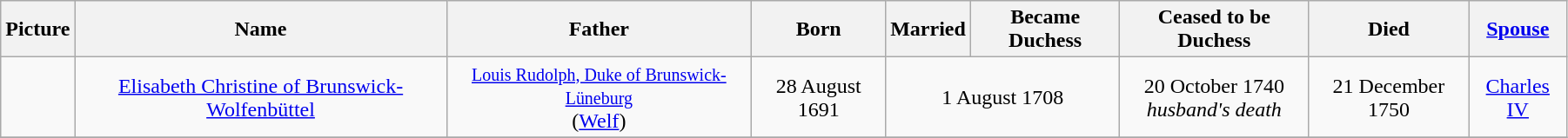<table width=95% class="wikitable">
<tr>
<th>Picture</th>
<th>Name</th>
<th>Father</th>
<th>Born</th>
<th>Married</th>
<th>Became Duchess</th>
<th>Ceased to be Duchess</th>
<th>Died</th>
<th><a href='#'>Spouse</a></th>
</tr>
<tr>
<td align="center"></td>
<td align="center"><a href='#'>Elisabeth Christine of Brunswick-Wolfenbüttel</a></td>
<td align="center"><small><a href='#'>Louis Rudolph, Duke of Brunswick-Lüneburg</a></small><br>(<a href='#'>Welf</a>)</td>
<td align="center">28 August 1691</td>
<td align="center" colspan="2">1 August 1708</td>
<td align="center">20 October 1740<br><em>husband's death</em></td>
<td align="center">21 December 1750</td>
<td align="center"><a href='#'>Charles IV</a></td>
</tr>
<tr>
</tr>
</table>
